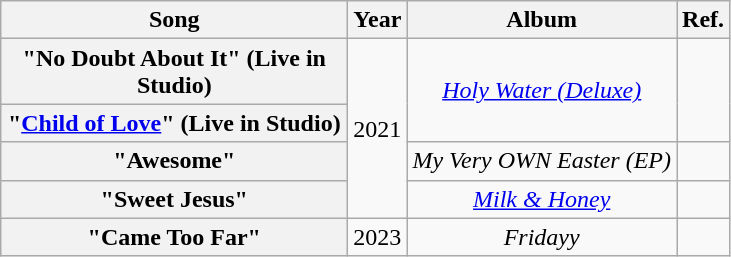<table class="wikitable plainrowheaders" style="text-align:center;">
<tr>
<th rowspan="1" style="width:14em;">Song</th>
<th rowspan="1">Year</th>
<th rowspan="1">Album</th>
<th rowspan="1">Ref.</th>
</tr>
<tr>
<th scope="row">"No Doubt About It" (Live in Studio)<br></th>
<td rowspan="4">2021</td>
<td rowspan="2"><em><a href='#'>Holy Water (Deluxe)</a></em></td>
<td rowspan="2"></td>
</tr>
<tr>
<th scope="row">"<a href='#'>Child of Love</a>" (Live in Studio)<br></th>
</tr>
<tr>
<th scope="row">"Awesome"<br></th>
<td><em>My Very OWN Easter (EP)</em></td>
<td></td>
</tr>
<tr>
<th scope="row">"Sweet Jesus"<br></th>
<td><em><a href='#'>Milk & Honey</a></em></td>
<td></td>
</tr>
<tr>
<th scope="row">"Came Too Far"<br></th>
<td>2023</td>
<td><em>Fridayy</em></td>
<td></td>
</tr>
</table>
